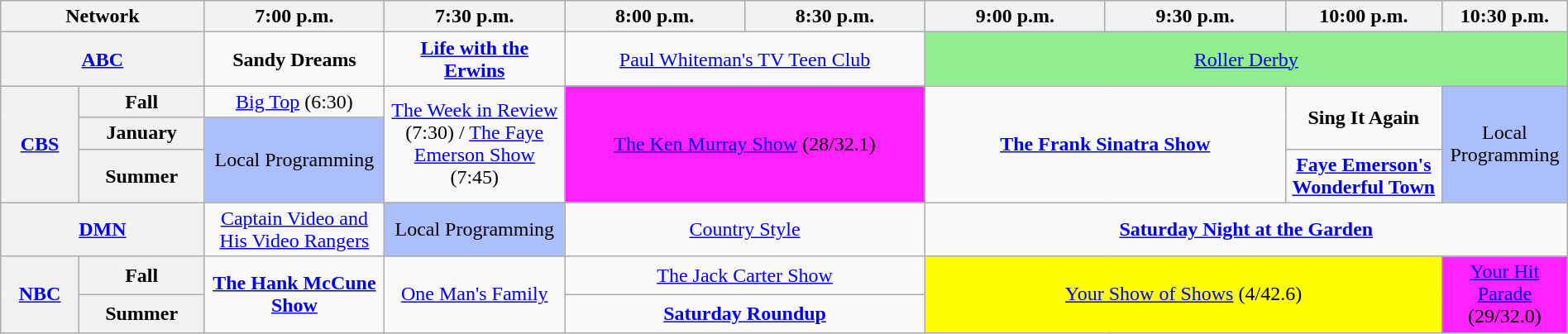<table class="wikitable" style="width:100%;margin-right:0;text-align:center">
<tr>
<th colspan="2" style="width:13%;">Network</th>
<th style="width:11.5%;">7:00 p.m.</th>
<th style="width:11.5%;">7:30 p.m.</th>
<th style="width:11.5%;">8:00 p.m.</th>
<th style="width:11.5%;">8:30 p.m.</th>
<th style="width:11.5%;">9:00 p.m.</th>
<th style="width:11.5%;">9:30 p.m.</th>
<th style="width:10%;">10:00 p.m.</th>
<th style="width:10%;">10:30 p.m.</th>
</tr>
<tr>
<th colspan="2"><a href='#'>ABC</a></th>
<td><strong>Sandy Dreams</strong></td>
<td><strong><a href='#'>Life with the Erwins</a></strong></td>
<td colspan="2"><a href='#'>Paul Whiteman's TV Teen Club</a></td>
<td colspan="4" bgcolor="lightgreen"><a href='#'>Roller Derby</a></td>
</tr>
<tr>
<th rowspan="3"><a href='#'>CBS</a></th>
<th>Fall</th>
<td><a href='#'>Big Top</a> (6:30)</td>
<td rowspan="3"><a href='#'>The Week in Review</a> (7:30) / <a href='#'>The Faye Emerson Show</a> (7:45)</td>
<td colspan="2" rowspan="3" bgcolor="#FF22FF"><a href='#'>The Ken Murray Show</a> (28/32.1)</td>
<td colspan="2" rowspan="3"><strong><a href='#'>The Frank Sinatra Show</a></strong></td>
<td rowspan="2"><strong>Sing It Again</strong></td>
<td bgcolor="ABBFFF" rowspan="3">Local Programming</td>
</tr>
<tr>
<th>January</th>
<td bgcolor="ABBFFF" rowspan="2">Local Programming</td>
</tr>
<tr>
<th>Summer</th>
<td><strong><a href='#'>Faye Emerson's Wonderful Town</a></strong></td>
</tr>
<tr>
<th colspan="2"><a href='#'>DMN</a></th>
<td><a href='#'>Captain Video and His Video Rangers</a></td>
<td bgcolor="ABBFFF">Local Programming</td>
<td colspan="2"><a href='#'>Country Style</a></td>
<td colspan="4"><strong><a href='#'>Saturday Night at the Garden</a></strong></td>
</tr>
<tr>
<th rowspan= "2"><a href='#'>NBC</a></th>
<th>Fall</th>
<td rowspan="2"><strong><a href='#'>The Hank McCune Show</a></strong></td>
<td rowspan="2"><a href='#'>One Man's Family</a></td>
<td colspan="2"><a href='#'>The Jack Carter Show</a></td>
<td colspan="3" rowspan="2" bgcolor="#FFFF00"><a href='#'>Your Show of Shows</a> (4/42.6)</td>
<td rowspan="2" bgcolor="#FF22FF"><a href='#'>Your Hit Parade</a> (29/32.0)</td>
</tr>
<tr>
<th>Summer</th>
<td colspan="2"><strong><a href='#'>Saturday Roundup</a></strong></td>
</tr>
</table>
